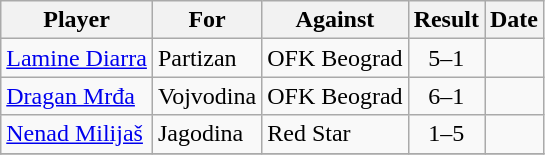<table class="wikitable">
<tr>
<th>Player</th>
<th>For</th>
<th>Against</th>
<th style="text-align:center;">Result</th>
<th>Date</th>
</tr>
<tr>
<td> <a href='#'>Lamine Diarra</a></td>
<td>Partizan</td>
<td>OFK Beograd</td>
<td style="text-align:center;">5–1</td>
<td></td>
</tr>
<tr>
<td> <a href='#'>Dragan Mrđa</a></td>
<td>Vojvodina</td>
<td>OFK Beograd</td>
<td style="text-align:center;">6–1</td>
<td></td>
</tr>
<tr>
<td> <a href='#'>Nenad Milijaš</a></td>
<td>Jagodina</td>
<td>Red Star</td>
<td style="text-align:center;">1–5</td>
<td></td>
</tr>
<tr>
</tr>
</table>
